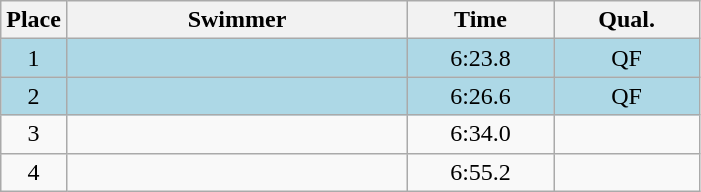<table class=wikitable style="text-align:center">
<tr>
<th>Place</th>
<th width=220>Swimmer</th>
<th width=90>Time</th>
<th width=90>Qual.</th>
</tr>
<tr bgcolor=lightblue>
<td>1</td>
<td align=left></td>
<td>6:23.8</td>
<td>QF</td>
</tr>
<tr bgcolor=lightblue>
<td>2</td>
<td align=left></td>
<td>6:26.6</td>
<td>QF</td>
</tr>
<tr>
<td>3</td>
<td align=left></td>
<td>6:34.0</td>
<td></td>
</tr>
<tr>
<td>4</td>
<td align=left></td>
<td>6:55.2</td>
<td></td>
</tr>
</table>
